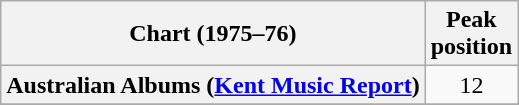<table class="wikitable sortable plainrowheaders" style="text-align:center">
<tr>
<th scope="col">Chart (1975–76)</th>
<th scope="col">Peak<br>position</th>
</tr>
<tr>
<th scope="row">Australian Albums (<a href='#'>Kent Music Report</a>)</th>
<td style="text-align:center;">12</td>
</tr>
<tr>
</tr>
<tr>
</tr>
<tr>
</tr>
<tr>
</tr>
<tr>
</tr>
<tr>
</tr>
<tr>
</tr>
</table>
